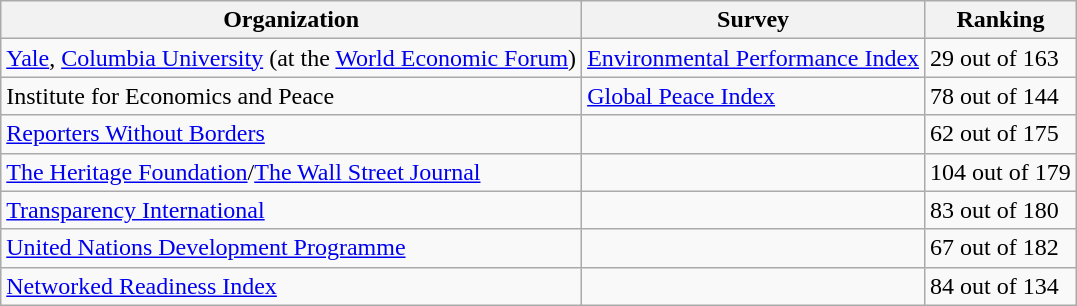<table class="wikitable">
<tr>
<th>Organization</th>
<th>Survey</th>
<th>Ranking</th>
</tr>
<tr>
<td><a href='#'>Yale</a>, <a href='#'>Columbia University</a> (at the <a href='#'>World Economic Forum</a>)</td>
<td><a href='#'>Environmental Performance Index</a></td>
<td>29 out of 163</td>
</tr>
<tr>
<td>Institute for Economics and Peace </td>
<td><a href='#'>Global Peace Index</a></td>
<td>78 out of 144</td>
</tr>
<tr>
<td><a href='#'>Reporters Without Borders</a></td>
<td></td>
<td>62 out of 175</td>
</tr>
<tr>
<td><a href='#'>The Heritage Foundation</a>/<a href='#'>The Wall Street Journal</a></td>
<td></td>
<td>104 out of 179</td>
</tr>
<tr>
<td><a href='#'>Transparency International</a></td>
<td></td>
<td>83 out of 180</td>
</tr>
<tr>
<td><a href='#'>United Nations Development Programme</a></td>
<td></td>
<td>67 out of 182</td>
</tr>
<tr>
<td><a href='#'>Networked Readiness Index</a></td>
<td></td>
<td>84 out of 134</td>
</tr>
</table>
